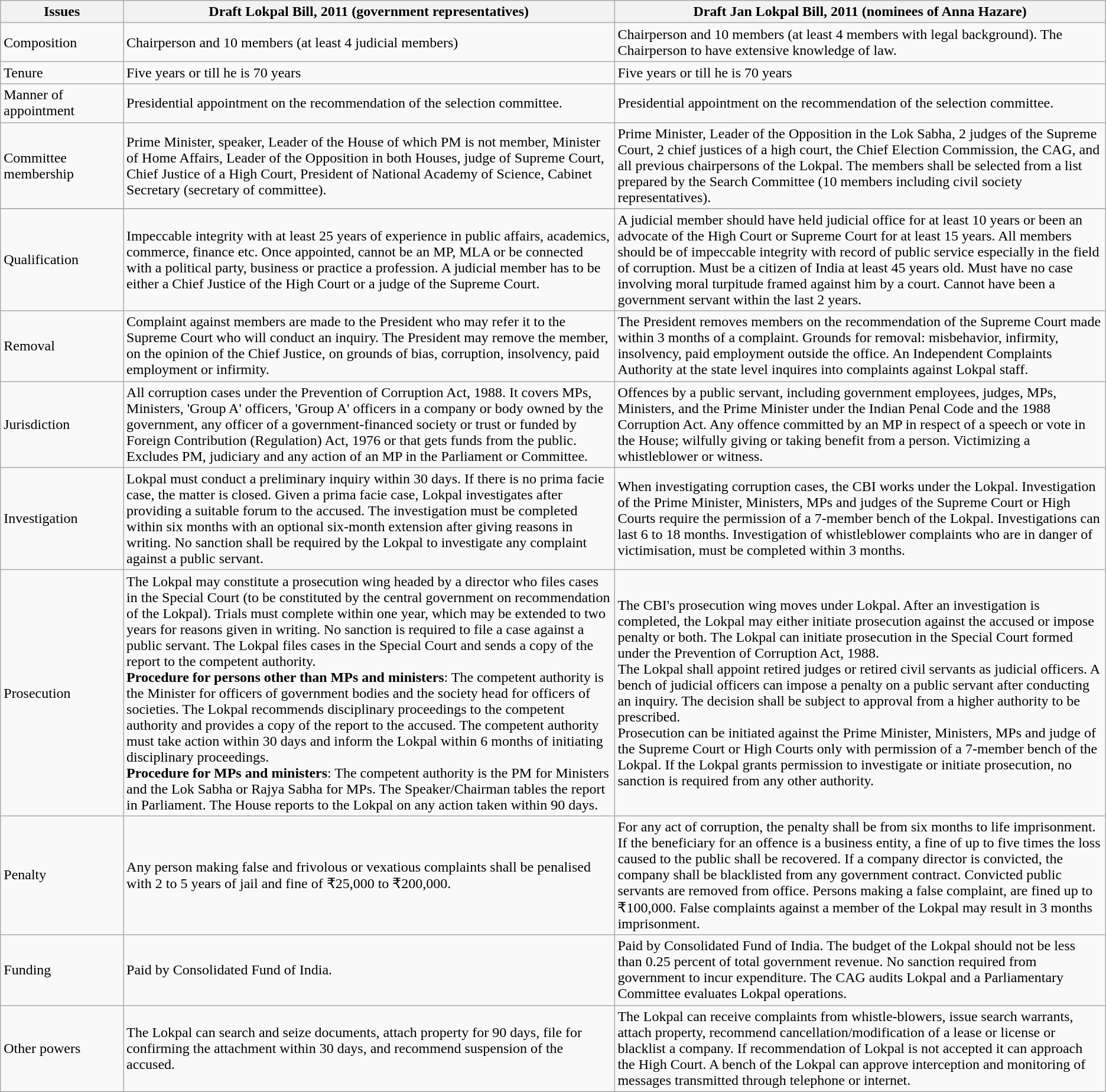<table class="wikitable">
<tr>
<th width="10%">Issues</th>
<th width="40%">Draft Lokpal Bill, 2011 (government representatives)</th>
<th width="40%">Draft Jan Lokpal Bill, 2011 (nominees of Anna Hazare)</th>
</tr>
<tr style="text-align:left;">
<td>Composition</td>
<td>Chairperson and 10 members (at least 4 judicial members)</td>
<td>Chairperson and 10 members (at least 4 members with legal background). The Chairperson to have extensive knowledge of law.</td>
</tr>
<tr style="text-align:left;">
<td>Tenure</td>
<td>Five years or till he is 70 years</td>
<td>Five years or till he is 70 years</td>
</tr>
<tr style="text-align:left;">
<td>Manner of appointment</td>
<td>Presidential appointment on the recommendation of the selection committee.</td>
<td>Presidential appointment on the recommendation of the selection committee.</td>
</tr>
<tr>
<td>Committee membership</td>
<td>Prime Minister, speaker, Leader of the House of which PM is not member, Minister of Home Affairs, Leader of the Opposition in both Houses, judge of Supreme Court, Chief Justice of a High Court, President of National Academy of Science, Cabinet Secretary (secretary of committee).</td>
<td>Prime Minister, Leader of the Opposition in the Lok Sabha, 2 judges of the Supreme Court, 2 chief justices of a high court, the Chief Election Commission, the CAG, and all previous chairpersons of the Lokpal. The members shall be selected from a list prepared by the Search Committee (10 members including civil society representatives).</td>
</tr>
<tr>
</tr>
<tr style="text-align:left;">
<td>Qualification</td>
<td>Impeccable integrity with at least 25 years of experience in public affairs, academics, commerce, finance etc. Once appointed, cannot be an MP, MLA or be connected with a political party, business or practice a profession. A judicial member has to be either a Chief Justice of the High Court or a judge of the Supreme Court.</td>
<td>A judicial member should have held judicial office for at least 10 years or been an advocate of the High Court or Supreme Court for at least 15 years. All members should be of impeccable integrity with record of public service especially in the field of corruption. Must be a citizen of India at least 45 years old. Must have no case involving moral turpitude framed against him by a court. Cannot have been a government servant within the last 2 years.</td>
</tr>
<tr style="text-align:left;">
<td>Removal</td>
<td>Complaint against members are made to the President who may refer it to the Supreme Court who will conduct an inquiry. The President may remove the member, on the opinion of the Chief Justice, on grounds of bias, corruption, insolvency, paid employment or infirmity.</td>
<td>The President removes members on the recommendation of the Supreme Court made within 3 months of a complaint. Grounds for removal: misbehavior, infirmity, insolvency, paid employment outside the office. An Independent Complaints Authority at the state level inquires into complaints against Lokpal staff.</td>
</tr>
<tr style="text-align:left;">
<td>Jurisdiction</td>
<td>All corruption cases under the Prevention of Corruption Act, 1988. It covers MPs, Ministers, 'Group A' officers, 'Group A' officers in a company or body owned by the government, any officer of a government-financed society or trust or funded by Foreign Contribution (Regulation) Act, 1976 or that gets funds from the public. Excludes PM, judiciary and any action of an MP in the Parliament or Committee.</td>
<td>Offences by a public servant, including government employees, judges, MPs, Ministers, and the Prime Minister under the Indian Penal Code and the 1988 Corruption Act. Any offence committed by an MP in respect of a speech or vote in the House; wilfully giving or taking benefit from a person. Victimizing a whistleblower or witness.</td>
</tr>
<tr style="text-align:left;">
<td>Investigation</td>
<td>Lokpal must conduct a preliminary inquiry within 30 days. If there is no prima facie case, the matter is closed. Given a prima facie case, Lokpal investigates after providing a suitable forum to the accused. The investigation must be completed within six months with an optional six-month extension after giving reasons in writing. No sanction shall be required by the Lokpal to investigate any complaint against a public servant.</td>
<td>When investigating corruption cases, the CBI works under the Lokpal. Investigation of the Prime Minister, Ministers, MPs and judges of the Supreme Court or High Courts require the permission of a 7-member bench of the Lokpal. Investigations can last 6 to 18 months. Investigation of whistleblower complaints who are in danger of victimisation, must be completed within 3 months.</td>
</tr>
<tr style="text-align:left;">
<td>Prosecution</td>
<td>The Lokpal may constitute a prosecution wing headed by a director who files cases in the Special Court (to be constituted by the central government on recommendation of the Lokpal). Trials must complete within one year, which may be extended to two years for reasons given in writing. No sanction is required to file a case against a public servant. The Lokpal files cases in the Special Court and sends a copy of the report to the competent authority.<br><strong>Procedure for persons other than MPs and ministers</strong>:  The competent authority is the Minister for officers of government bodies and the society head for officers of societies. The Lokpal recommends disciplinary proceedings to the competent authority and provides a copy of the report to the accused. The competent authority must take action within 30 days and inform the Lokpal within 6 months of initiating disciplinary proceedings.<br><strong>Procedure for MPs and ministers</strong>: The competent authority is the PM for Ministers and the Lok Sabha or Rajya Sabha for MPs. The Speaker/Chairman tables the report in Parliament. The House reports to the Lokpal on any action taken within 90 days.</td>
<td>The CBI's prosecution wing moves under Lokpal. After an investigation is completed, the Lokpal may either initiate prosecution against the accused or impose penalty or both. The Lokpal can initiate prosecution in the Special Court formed under the Prevention of Corruption Act, 1988.<br>The Lokpal shall appoint retired judges or retired civil servants as judicial officers. A bench of judicial officers can impose a penalty on a public servant after conducting an inquiry. The decision shall be subject to approval from a higher authority to be prescribed.<br>Prosecution can be initiated against the Prime Minister, Ministers, MPs and judge of the Supreme Court or High Courts only with permission of a 7-member bench of the Lokpal. If the Lokpal grants permission to investigate or initiate prosecution, no sanction is required from any other authority.</td>
</tr>
<tr style="text-align:left;">
<td>Penalty</td>
<td>Any person making false and frivolous or vexatious complaints shall be penalised with 2 to 5 years of jail and fine of ₹25,000 to ₹200,000.</td>
<td>For any act of corruption, the penalty shall be from six months to life imprisonment. If the beneficiary for an offence is a business entity, a fine of up to five times the loss caused to the public shall be recovered. If a company director is convicted, the company shall be blacklisted from any government contract. Convicted public servants are removed from office. Persons making a false complaint, are fined up to ₹100,000. False complaints against a member of the Lokpal may result in 3 months imprisonment.</td>
</tr>
<tr style="text-align:left;">
<td>Funding</td>
<td>Paid by Consolidated Fund of India.</td>
<td>Paid by Consolidated Fund of India. The budget of the Lokpal should not be less than 0.25 percent of total government revenue. No sanction required from government to incur expenditure. The CAG audits Lokpal and a Parliamentary Committee evaluates Lokpal operations.</td>
</tr>
<tr style="text-align:left;">
<td>Other powers</td>
<td>The Lokpal can search and seize documents, attach property for 90 days, file for confirming the attachment within 30 days, and recommend suspension of the accused.</td>
<td>The Lokpal can receive complaints from whistle-blowers, issue search warrants, attach property, recommend cancellation/modification of a lease or license or blacklist a company. If recommendation of Lokpal is not accepted it can approach the High Court. A bench of the Lokpal can approve interception and monitoring of messages transmitted through telephone or internet.</td>
</tr>
</table>
